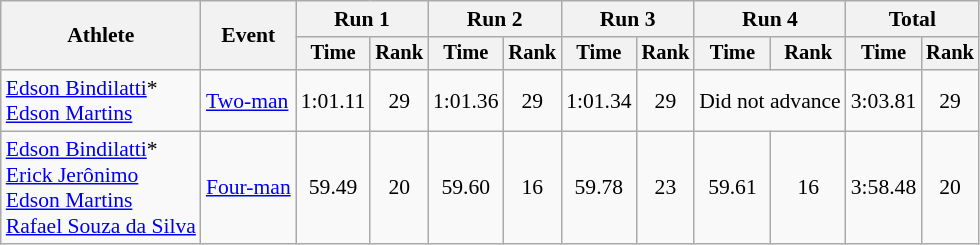<table class=wikitable style=font-size:90%;text-align:center>
<tr>
<th rowspan="2">Athlete</th>
<th rowspan="2">Event</th>
<th colspan="2">Run 1</th>
<th colspan="2">Run 2</th>
<th colspan="2">Run 3</th>
<th colspan="2">Run 4</th>
<th colspan="2">Total</th>
</tr>
<tr style="font-size:95%">
<th>Time</th>
<th>Rank</th>
<th>Time</th>
<th>Rank</th>
<th>Time</th>
<th>Rank</th>
<th>Time</th>
<th>Rank</th>
<th>Time</th>
<th>Rank</th>
</tr>
<tr>
<td align=left><a href='#'>Edson Bindilatti</a>*<br><a href='#'>Edson Martins</a></td>
<td align=left><a href='#'>Two-man</a></td>
<td>1:01.11</td>
<td>29</td>
<td>1:01.36</td>
<td>29</td>
<td>1:01.34</td>
<td>29</td>
<td colspan=2>Did not advance</td>
<td>3:03.81</td>
<td>29</td>
</tr>
<tr>
<td align=left><a href='#'>Edson Bindilatti</a>*<br><a href='#'>Erick Jerônimo</a><br><a href='#'>Edson Martins</a><br><a href='#'>Rafael Souza da Silva</a></td>
<td align=left><a href='#'>Four-man</a></td>
<td>59.49</td>
<td>20</td>
<td>59.60</td>
<td>16</td>
<td>59.78</td>
<td>23</td>
<td>59.61</td>
<td>16</td>
<td>3:58.48</td>
<td>20</td>
</tr>
</table>
